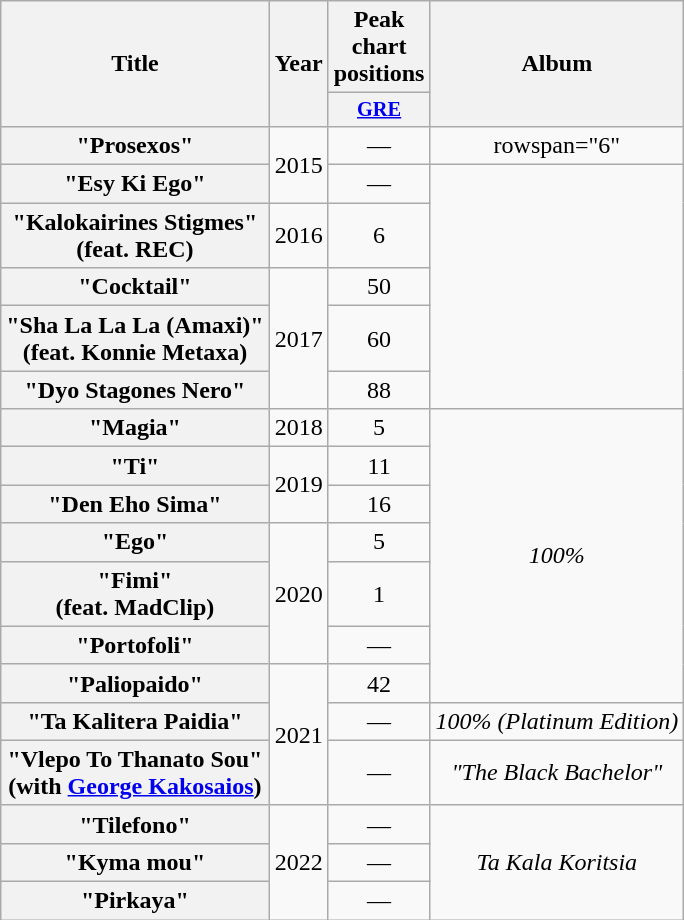<table class="wikitable plainrowheaders" style="text-align:center;">
<tr>
<th scope="col" rowspan="2">Title</th>
<th scope="col" rowspan="2">Year</th>
<th scope="col" colspan="1">Peak chart positions</th>
<th scope="col" rowspan="2">Album</th>
</tr>
<tr>
<th scope="col" style="width:3em;font-size:85%;"><a href='#'>GRE</a><br></th>
</tr>
<tr>
<th scope="row">"Prosexos"</th>
<td rowspan="2">2015</td>
<td>—</td>
<td>rowspan="6" </td>
</tr>
<tr>
<th scope="row">"Esy Ki Ego"</th>
<td>—</td>
</tr>
<tr>
<th scope="row">"Kalokairines Stigmes"<br><span>(feat. REC)</span></th>
<td>2016</td>
<td>6</td>
</tr>
<tr>
<th scope="row">"Cocktail"</th>
<td rowspan="3">2017</td>
<td>50</td>
</tr>
<tr>
<th scope="row">"Sha La La La (Amaxi)"<br><span>(feat. Konnie Metaxa)</span></th>
<td>60</td>
</tr>
<tr>
<th scope="row">"Dyo Stagones Nero"</th>
<td>88</td>
</tr>
<tr>
<th scope="row">"Magia"</th>
<td>2018</td>
<td>5</td>
<td rowspan="7"><em>100%</em></td>
</tr>
<tr>
<th scope="row">"Ti"</th>
<td rowspan="2">2019</td>
<td>11</td>
</tr>
<tr>
<th scope="row">"Den Eho Sima"</th>
<td>16</td>
</tr>
<tr>
<th scope="row">"Ego"</th>
<td rowspan="3">2020</td>
<td>5</td>
</tr>
<tr>
<th scope="row">"Fimi"<br><span>(feat. MadClip)</span></th>
<td>1</td>
</tr>
<tr>
<th scope="row">"Portofoli"</th>
<td>—</td>
</tr>
<tr>
<th scope="row">"Paliopaido"</th>
<td rowspan="3">2021</td>
<td>42</td>
</tr>
<tr>
<th scope="row">"Ta Kalitera Paidia"</th>
<td>—</td>
<td><em>100% (Platinum Edition)</em></td>
</tr>
<tr>
<th scope="row">"Vlepo To Thanato Sou"<br><span>(with <a href='#'>George Kakosaios</a>)</span></th>
<td>—</td>
<td><em>"The Black Bachelor"</em></td>
</tr>
<tr>
<th scope="row">"Tilefono"</th>
<td rowspan="3">2022</td>
<td>—</td>
<td rowspan="3"><em>Ta Kala Koritsia</em></td>
</tr>
<tr>
<th scope="row">"Kyma mou"</th>
<td>—</td>
</tr>
<tr>
<th scope="row">"Pirkaya"</th>
<td>—</td>
</tr>
</table>
